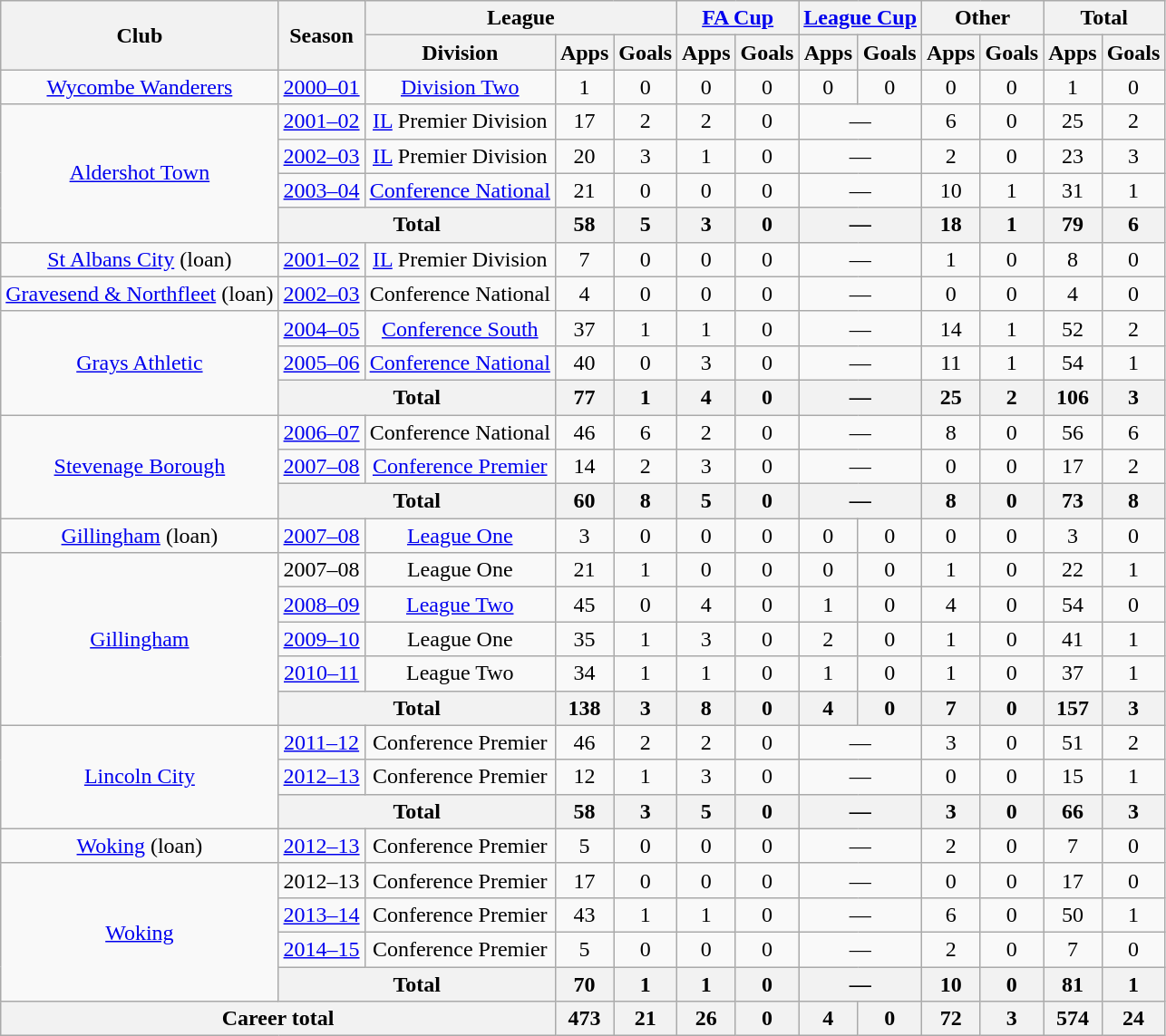<table class="wikitable" style="text-align: center;">
<tr>
<th rowspan="2">Club</th>
<th rowspan="2">Season</th>
<th colspan="3">League</th>
<th colspan="2"><a href='#'>FA Cup</a></th>
<th colspan="2"><a href='#'>League Cup</a></th>
<th colspan="2">Other</th>
<th colspan="2">Total</th>
</tr>
<tr>
<th>Division</th>
<th>Apps</th>
<th>Goals</th>
<th>Apps</th>
<th>Goals</th>
<th>Apps</th>
<th>Goals</th>
<th>Apps</th>
<th>Goals</th>
<th>Apps</th>
<th>Goals</th>
</tr>
<tr>
<td rowspan="1" valign="center"><a href='#'>Wycombe Wanderers</a></td>
<td align=center><a href='#'>2000–01</a></td>
<td><a href='#'>Division Two</a></td>
<td>1</td>
<td>0</td>
<td>0</td>
<td>0</td>
<td>0</td>
<td>0</td>
<td>0</td>
<td>0</td>
<td>1</td>
<td>0</td>
</tr>
<tr>
<td rowspan="4" valign="center"><a href='#'>Aldershot Town</a></td>
<td align=center><a href='#'>2001–02</a></td>
<td><a href='#'>IL</a> Premier Division</td>
<td>17</td>
<td>2</td>
<td>2</td>
<td>0</td>
<td colspan="2">—</td>
<td>6</td>
<td>0</td>
<td>25</td>
<td>2</td>
</tr>
<tr>
<td align=center><a href='#'>2002–03</a></td>
<td><a href='#'>IL</a> Premier Division</td>
<td>20</td>
<td>3</td>
<td>1</td>
<td>0</td>
<td colspan="2">—</td>
<td>2</td>
<td>0</td>
<td>23</td>
<td>3</td>
</tr>
<tr>
<td align=center><a href='#'>2003–04</a></td>
<td><a href='#'>Conference National</a></td>
<td>21</td>
<td>0</td>
<td>0</td>
<td>0</td>
<td colspan="2">—</td>
<td>10</td>
<td>1</td>
<td>31</td>
<td>1</td>
</tr>
<tr>
<th colspan="2">Total</th>
<th>58</th>
<th>5</th>
<th>3</th>
<th>0</th>
<th colspan="2">—</th>
<th>18</th>
<th>1</th>
<th>79</th>
<th>6</th>
</tr>
<tr>
<td rowspan="1" valign="center"><a href='#'>St Albans City</a> (loan)</td>
<td align=center><a href='#'>2001–02</a></td>
<td><a href='#'>IL</a> Premier Division</td>
<td>7</td>
<td>0</td>
<td>0</td>
<td>0</td>
<td colspan="2">—</td>
<td>1</td>
<td>0</td>
<td>8</td>
<td>0</td>
</tr>
<tr>
<td rowspan="1" valign="center"><a href='#'>Gravesend & Northfleet</a> (loan)</td>
<td align=center><a href='#'>2002–03</a></td>
<td>Conference National</td>
<td>4</td>
<td>0</td>
<td>0</td>
<td>0</td>
<td colspan="2">—</td>
<td>0</td>
<td>0</td>
<td>4</td>
<td>0</td>
</tr>
<tr>
<td rowspan="3" valign="center"><a href='#'>Grays Athletic</a></td>
<td align=center><a href='#'>2004–05</a></td>
<td><a href='#'>Conference South</a></td>
<td>37</td>
<td>1</td>
<td>1</td>
<td>0</td>
<td colspan="2">—</td>
<td>14</td>
<td>1</td>
<td>52</td>
<td>2</td>
</tr>
<tr>
<td align=center><a href='#'>2005–06</a></td>
<td><a href='#'>Conference National</a></td>
<td>40</td>
<td>0</td>
<td>3</td>
<td>0</td>
<td colspan="2">—</td>
<td>11</td>
<td>1</td>
<td>54</td>
<td>1</td>
</tr>
<tr>
<th colspan="2">Total</th>
<th>77</th>
<th>1</th>
<th>4</th>
<th>0</th>
<th colspan="2">—</th>
<th>25</th>
<th>2</th>
<th>106</th>
<th>3</th>
</tr>
<tr>
<td rowspan="3" valign="center"><a href='#'>Stevenage Borough</a></td>
<td align=center><a href='#'>2006–07</a></td>
<td>Conference National</td>
<td>46</td>
<td>6</td>
<td>2</td>
<td>0</td>
<td colspan="2">—</td>
<td>8</td>
<td>0</td>
<td>56</td>
<td>6</td>
</tr>
<tr>
<td align=center><a href='#'>2007–08</a></td>
<td><a href='#'>Conference Premier</a></td>
<td>14</td>
<td>2</td>
<td>3</td>
<td>0</td>
<td colspan="2">—</td>
<td>0</td>
<td>0</td>
<td>17</td>
<td>2</td>
</tr>
<tr>
<th colspan="2">Total</th>
<th>60</th>
<th>8</th>
<th>5</th>
<th>0</th>
<th colspan="2">—</th>
<th>8</th>
<th>0</th>
<th>73</th>
<th>8</th>
</tr>
<tr>
<td rowspan="1" valign="center"><a href='#'>Gillingham</a> (loan)</td>
<td align=center><a href='#'>2007–08</a></td>
<td><a href='#'>League One</a></td>
<td>3</td>
<td>0</td>
<td>0</td>
<td>0</td>
<td>0</td>
<td>0</td>
<td>0</td>
<td>0</td>
<td>3</td>
<td>0</td>
</tr>
<tr>
<td rowspan="5" valign="center"><a href='#'>Gillingham</a></td>
<td align=center>2007–08</td>
<td>League One</td>
<td>21</td>
<td>1</td>
<td>0</td>
<td>0</td>
<td>0</td>
<td>0</td>
<td>1</td>
<td>0</td>
<td>22</td>
<td>1</td>
</tr>
<tr>
<td align=center><a href='#'>2008–09</a></td>
<td><a href='#'>League Two</a></td>
<td>45</td>
<td>0</td>
<td>4</td>
<td>0</td>
<td>1</td>
<td>0</td>
<td>4</td>
<td>0</td>
<td>54</td>
<td>0</td>
</tr>
<tr>
<td align=center><a href='#'>2009–10</a></td>
<td>League One</td>
<td>35</td>
<td>1</td>
<td>3</td>
<td>0</td>
<td>2</td>
<td>0</td>
<td>1</td>
<td>0</td>
<td>41</td>
<td>1</td>
</tr>
<tr>
<td align=center><a href='#'>2010–11</a></td>
<td>League Two</td>
<td>34</td>
<td>1</td>
<td>1</td>
<td>0</td>
<td>1</td>
<td>0</td>
<td>1</td>
<td>0</td>
<td>37</td>
<td>1</td>
</tr>
<tr>
<th colspan="2">Total</th>
<th>138</th>
<th>3</th>
<th>8</th>
<th>0</th>
<th>4</th>
<th>0</th>
<th>7</th>
<th>0</th>
<th>157</th>
<th>3</th>
</tr>
<tr>
<td rowspan="3" valign="center"><a href='#'>Lincoln City</a></td>
<td align=center><a href='#'>2011–12</a></td>
<td>Conference Premier</td>
<td>46</td>
<td>2</td>
<td>2</td>
<td>0</td>
<td colspan="2">—</td>
<td>3</td>
<td>0</td>
<td>51</td>
<td>2</td>
</tr>
<tr>
<td align=center><a href='#'>2012–13</a></td>
<td>Conference Premier</td>
<td>12</td>
<td>1</td>
<td>3</td>
<td>0</td>
<td colspan="2">—</td>
<td>0</td>
<td>0</td>
<td>15</td>
<td>1</td>
</tr>
<tr>
<th colspan="2">Total</th>
<th>58</th>
<th>3</th>
<th>5</th>
<th>0</th>
<th colspan="2">—</th>
<th>3</th>
<th>0</th>
<th>66</th>
<th>3</th>
</tr>
<tr>
<td rowspan="1" valign="center"><a href='#'>Woking</a> (loan)</td>
<td align=center><a href='#'>2012–13</a></td>
<td>Conference Premier</td>
<td>5</td>
<td>0</td>
<td>0</td>
<td>0</td>
<td colspan="2">—</td>
<td>2</td>
<td>0</td>
<td>7</td>
<td>0</td>
</tr>
<tr>
<td rowspan="4" valign="center"><a href='#'>Woking</a></td>
<td align=center>2012–13</td>
<td>Conference Premier</td>
<td>17</td>
<td>0</td>
<td>0</td>
<td>0</td>
<td colspan="2">—</td>
<td>0</td>
<td>0</td>
<td>17</td>
<td>0</td>
</tr>
<tr>
<td align=center><a href='#'>2013–14</a></td>
<td>Conference Premier</td>
<td>43</td>
<td>1</td>
<td>1</td>
<td>0</td>
<td colspan="2">—</td>
<td>6</td>
<td>0</td>
<td>50</td>
<td>1</td>
</tr>
<tr>
<td align=center><a href='#'>2014–15</a></td>
<td>Conference Premier</td>
<td>5</td>
<td>0</td>
<td>0</td>
<td>0</td>
<td colspan="2">—</td>
<td>2</td>
<td>0</td>
<td>7</td>
<td>0</td>
</tr>
<tr>
<th colspan="2">Total</th>
<th>70</th>
<th>1</th>
<th>1</th>
<th>0</th>
<th colspan="2">—</th>
<th>10</th>
<th>0</th>
<th>81</th>
<th>1</th>
</tr>
<tr>
<th colspan="3">Career total</th>
<th>473</th>
<th>21</th>
<th>26</th>
<th>0</th>
<th>4</th>
<th>0</th>
<th>72</th>
<th>3</th>
<th>574</th>
<th>24</th>
</tr>
</table>
